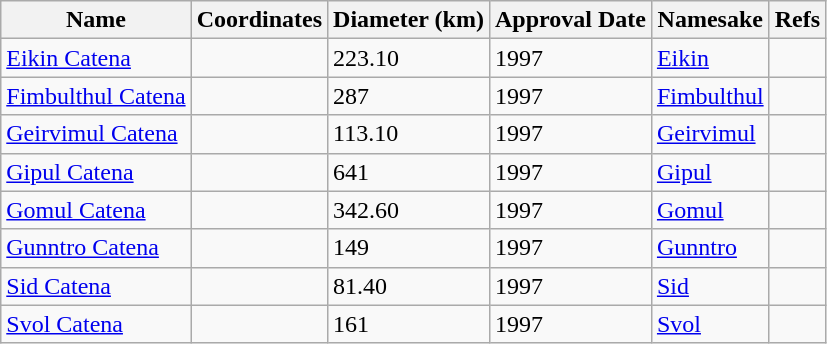<table class="wikitable">
<tr>
<th>Name</th>
<th>Coordinates</th>
<th>Diameter (km)</th>
<th>Approval Date</th>
<th>Namesake</th>
<th>Refs</th>
</tr>
<tr>
<td><a href='#'>Eikin Catena</a></td>
<td></td>
<td>223.10</td>
<td>1997</td>
<td><a href='#'>Eikin</a></td>
<td></td>
</tr>
<tr>
<td><a href='#'>Fimbulthul Catena</a></td>
<td></td>
<td>287</td>
<td>1997</td>
<td><a href='#'>Fimbulthul</a></td>
<td></td>
</tr>
<tr>
<td><a href='#'>Geirvimul Catena</a></td>
<td></td>
<td>113.10</td>
<td>1997</td>
<td><a href='#'>Geirvimul</a></td>
<td></td>
</tr>
<tr>
<td><a href='#'>Gipul Catena</a></td>
<td></td>
<td>641</td>
<td>1997</td>
<td><a href='#'>Gipul</a></td>
<td></td>
</tr>
<tr>
<td><a href='#'>Gomul Catena</a></td>
<td></td>
<td>342.60</td>
<td>1997</td>
<td><a href='#'>Gomul</a></td>
<td></td>
</tr>
<tr>
<td><a href='#'>Gunntro Catena</a></td>
<td></td>
<td>149</td>
<td>1997</td>
<td><a href='#'>Gunntro</a></td>
<td></td>
</tr>
<tr>
<td><a href='#'>Sid Catena</a></td>
<td></td>
<td>81.40</td>
<td>1997</td>
<td><a href='#'>Sid</a></td>
<td></td>
</tr>
<tr>
<td><a href='#'>Svol Catena</a></td>
<td></td>
<td>161</td>
<td>1997</td>
<td><a href='#'>Svol</a></td>
<td></td>
</tr>
</table>
